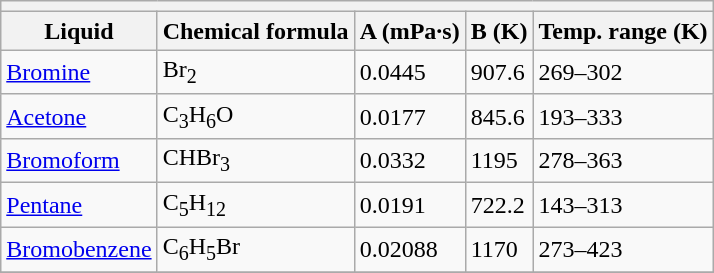<table class="wikitable"|test>
<tr>
<th scope="row" colspan=5></th>
</tr>
<tr>
<th scope="col">Liquid</th>
<th scope="col">Chemical formula</th>
<th scope="col">A (mPa·s)</th>
<th scope="col">B (K)</th>
<th scope="col">Temp. range (K)</th>
</tr>
<tr>
<td><a href='#'>Bromine</a></td>
<td>Br<sub>2</sub></td>
<td>0.0445</td>
<td>907.6</td>
<td>269–302</td>
</tr>
<tr>
<td><a href='#'>Acetone</a></td>
<td>C<sub>3</sub>H<sub>6</sub>O</td>
<td>0.0177</td>
<td>845.6</td>
<td>193–333</td>
</tr>
<tr>
<td><a href='#'>Bromoform</a></td>
<td>CHBr<sub>3</sub></td>
<td>0.0332</td>
<td>1195</td>
<td>278–363</td>
</tr>
<tr>
<td><a href='#'>Pentane</a></td>
<td>C<sub>5</sub>H<sub>12</sub></td>
<td>0.0191</td>
<td>722.2</td>
<td>143–313</td>
</tr>
<tr>
<td><a href='#'>Bromobenzene</a></td>
<td>C<sub>6</sub>H<sub>5</sub>Br</td>
<td>0.02088</td>
<td>1170</td>
<td>273–423</td>
</tr>
<tr>
</tr>
</table>
